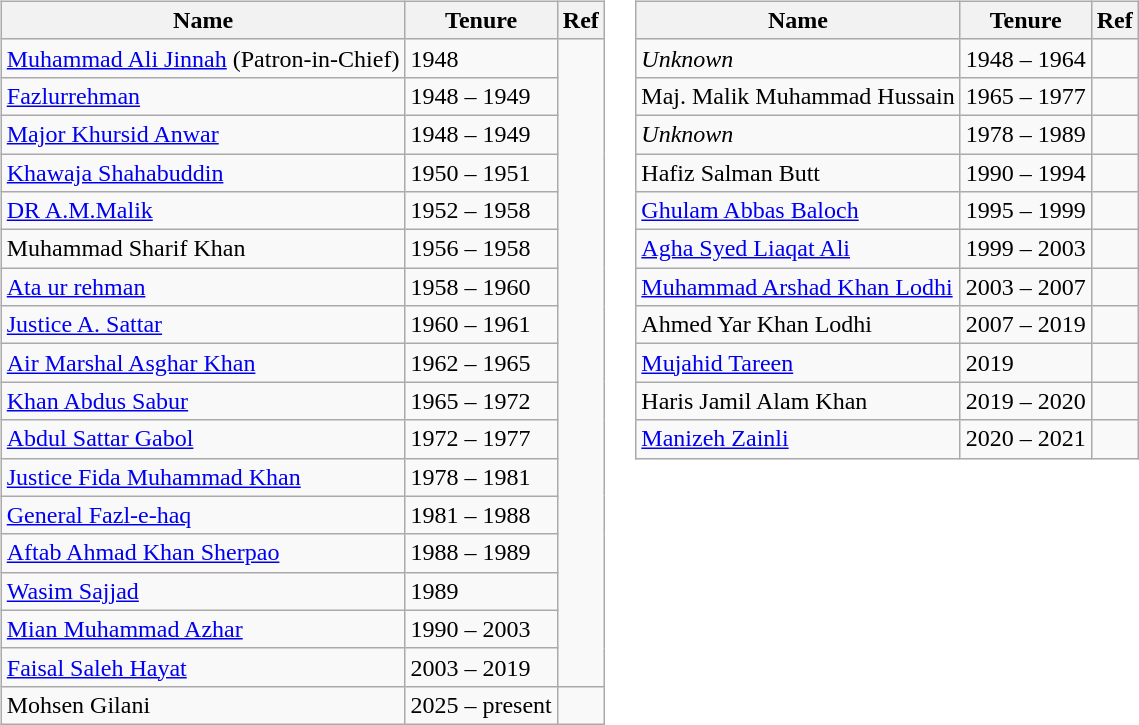<table>
<tr>
<td valign="top"><br><table class="wikitable">
<tr>
<th>Name</th>
<th>Tenure</th>
<th>Ref</th>
</tr>
<tr>
<td><a href='#'>Muhammad Ali Jinnah</a> (Patron-in-Chief)</td>
<td>1948</td>
<td rowspan="17"></td>
</tr>
<tr>
<td><a href='#'>Fazlurrehman</a></td>
<td>1948 – 1949</td>
</tr>
<tr>
<td><a href='#'>Major Khursid Anwar</a></td>
<td>1948 – 1949</td>
</tr>
<tr>
<td><a href='#'>Khawaja Shahabuddin</a></td>
<td>1950 – 1951</td>
</tr>
<tr>
<td><a href='#'>DR A.M.Malik</a></td>
<td>1952 – 1958</td>
</tr>
<tr>
<td>Muhammad Sharif Khan</td>
<td>1956 – 1958</td>
</tr>
<tr>
<td><a href='#'>Ata ur rehman</a></td>
<td>1958 – 1960</td>
</tr>
<tr>
<td><a href='#'>Justice A. Sattar</a></td>
<td>1960 – 1961</td>
</tr>
<tr>
<td><a href='#'>Air Marshal Asghar Khan</a></td>
<td>1962 – 1965</td>
</tr>
<tr>
<td><a href='#'>Khan Abdus Sabur</a></td>
<td>1965 – 1972</td>
</tr>
<tr>
<td><a href='#'>Abdul Sattar Gabol</a></td>
<td>1972 – 1977</td>
</tr>
<tr>
<td><a href='#'>Justice Fida Muhammad Khan</a></td>
<td>1978 – 1981</td>
</tr>
<tr>
<td><a href='#'>General Fazl-e-haq</a></td>
<td>1981 – 1988</td>
</tr>
<tr>
<td><a href='#'>Aftab Ahmad Khan Sherpao</a></td>
<td>1988 – 1989</td>
</tr>
<tr>
<td><a href='#'>Wasim Sajjad</a></td>
<td>1989</td>
</tr>
<tr>
<td><a href='#'>Mian Muhammad Azhar</a></td>
<td>1990 – 2003</td>
</tr>
<tr>
<td><a href='#'>Faisal Saleh Hayat</a></td>
<td>2003 – 2019</td>
</tr>
<tr>
<td>Mohsen Gilani</td>
<td>2025 – present</td>
<td></td>
</tr>
</table>
</td>
<td valign="top"><br><table class="wikitable">
<tr>
<th>Name</th>
<th>Tenure</th>
<th>Ref</th>
</tr>
<tr>
<td><em>Unknown</em></td>
<td>1948 – 1964</td>
<td></td>
</tr>
<tr>
<td>Maj. Malik Muhammad Hussain</td>
<td>1965 – 1977</td>
<td></td>
</tr>
<tr>
<td><em>Unknown</em></td>
<td>1978 – 1989</td>
<td></td>
</tr>
<tr>
<td>Hafiz Salman Butt</td>
<td>1990 – 1994</td>
<td></td>
</tr>
<tr>
<td><a href='#'>Ghulam Abbas Baloch</a></td>
<td>1995 – 1999</td>
<td></td>
</tr>
<tr>
<td><a href='#'>Agha Syed Liaqat Ali</a></td>
<td>1999 – 2003</td>
<td></td>
</tr>
<tr>
<td><a href='#'>Muhammad Arshad Khan Lodhi</a></td>
<td>2003 – 2007</td>
<td></td>
</tr>
<tr>
<td>Ahmed Yar Khan Lodhi</td>
<td>2007 – 2019</td>
<td></td>
</tr>
<tr>
<td><a href='#'>Mujahid Tareen</a></td>
<td>2019</td>
<td></td>
</tr>
<tr>
<td>Haris Jamil Alam Khan</td>
<td>2019 – 2020</td>
<td></td>
</tr>
<tr>
<td><a href='#'>Manizeh Zainli</a></td>
<td>2020 – 2021</td>
<td></td>
</tr>
</table>
</td>
</tr>
</table>
